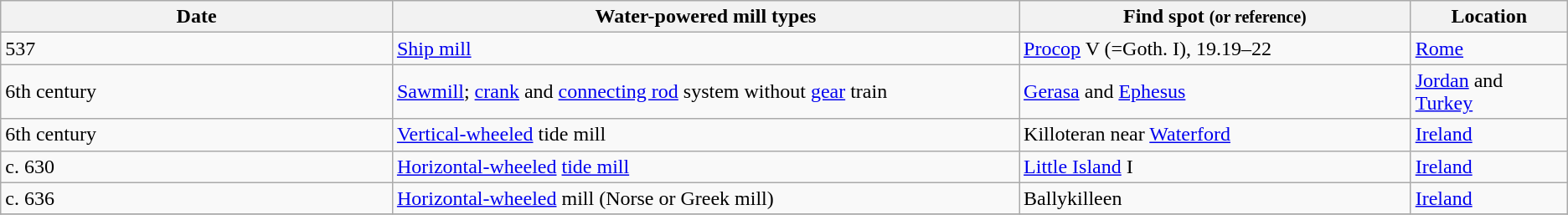<table class="wikitable sortable">
<tr>
<th width="25%">Date</th>
<th width="40%">Water-powered mill types</th>
<th width="25%">Find spot <small>(or reference)</small></th>
<th width="10%">Location</th>
</tr>
<tr>
<td>537</td>
<td><a href='#'>Ship mill</a></td>
<td><a href='#'>Procop</a> V (=Goth. I), 19.19–22</td>
<td><a href='#'>Rome</a></td>
</tr>
<tr>
<td>6th century</td>
<td><a href='#'>Sawmill</a>; <a href='#'>crank</a> and <a href='#'>connecting rod</a> system without <a href='#'>gear</a> train </td>
<td><a href='#'>Gerasa</a> and <a href='#'>Ephesus</a></td>
<td><a href='#'>Jordan</a> and <a href='#'>Turkey</a></td>
</tr>
<tr>
<td>6th century</td>
<td><a href='#'>Vertical-wheeled</a> tide mill </td>
<td>Killoteran near <a href='#'>Waterford</a></td>
<td><a href='#'>Ireland</a></td>
</tr>
<tr>
<td>c. 630</td>
<td><a href='#'>Horizontal-wheeled</a> <a href='#'>tide mill</a></td>
<td><a href='#'>Little Island</a> I</td>
<td><a href='#'>Ireland</a></td>
</tr>
<tr>
<td>c. 636</td>
<td><a href='#'>Horizontal-wheeled</a> mill (Norse or Greek mill)  </td>
<td>Ballykilleen</td>
<td><a href='#'>Ireland</a></td>
</tr>
<tr>
</tr>
</table>
